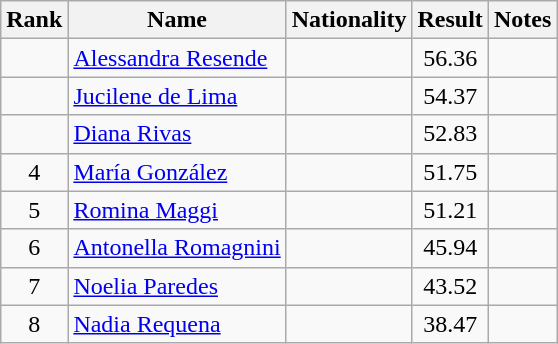<table class="wikitable sortable" style="text-align:center">
<tr>
<th>Rank</th>
<th>Name</th>
<th>Nationality</th>
<th>Result</th>
<th>Notes</th>
</tr>
<tr>
<td></td>
<td align=left><a href='#'>Alessandra Resende</a></td>
<td align=left></td>
<td>56.36</td>
<td></td>
</tr>
<tr>
<td></td>
<td align=left><a href='#'>Jucilene de Lima</a></td>
<td align=left></td>
<td>54.37</td>
<td></td>
</tr>
<tr>
<td></td>
<td align=left><a href='#'>Diana Rivas</a></td>
<td align=left></td>
<td>52.83</td>
<td></td>
</tr>
<tr>
<td>4</td>
<td align=left><a href='#'>María González</a></td>
<td align=left></td>
<td>51.75</td>
<td></td>
</tr>
<tr>
<td>5</td>
<td align=left><a href='#'>Romina Maggi</a></td>
<td align=left></td>
<td>51.21</td>
<td></td>
</tr>
<tr>
<td>6</td>
<td align=left><a href='#'>Antonella Romagnini</a></td>
<td align=left></td>
<td>45.94</td>
<td></td>
</tr>
<tr>
<td>7</td>
<td align=left><a href='#'>Noelia Paredes</a></td>
<td align=left></td>
<td>43.52</td>
<td></td>
</tr>
<tr>
<td>8</td>
<td align=left><a href='#'>Nadia Requena</a></td>
<td align=left></td>
<td>38.47</td>
<td></td>
</tr>
</table>
